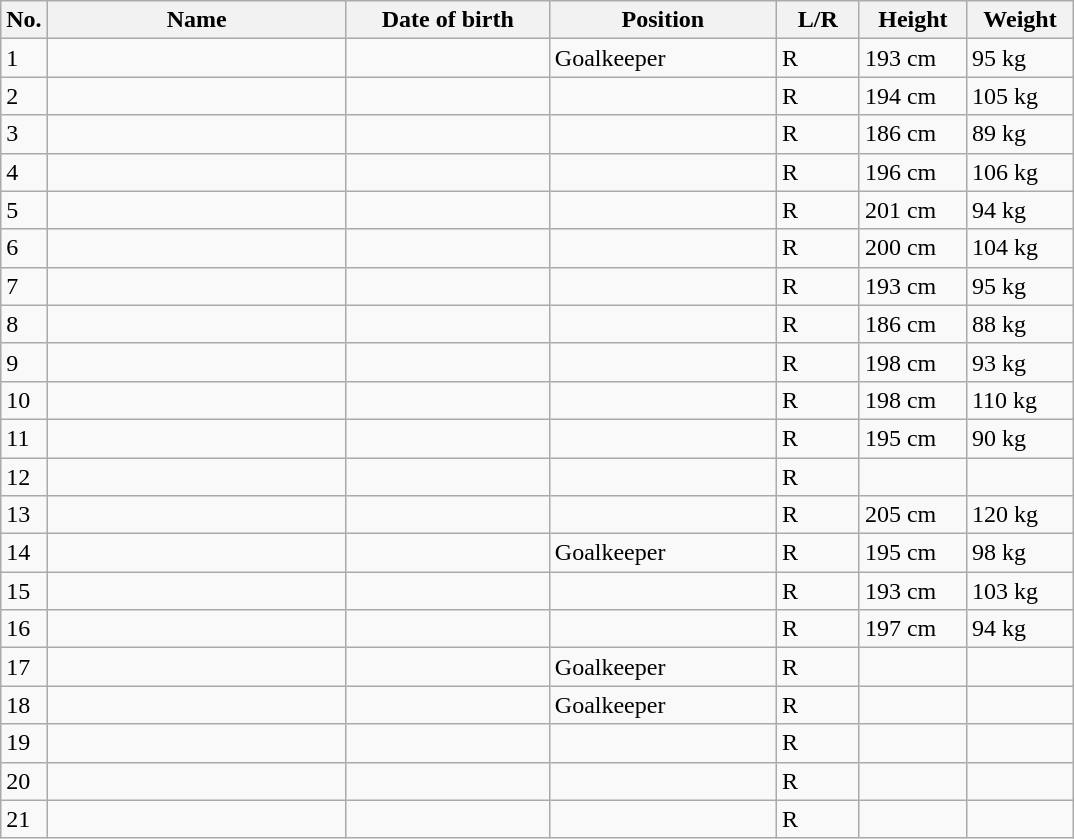<table class="wikitable sortable" style=font-size:100%; text-align:center;>
<tr>
<th>No.</th>
<th style=width:12em>Name</th>
<th style=width:8em>Date of birth</th>
<th style=width:9em>Position</th>
<th style=width:3em>L/R</th>
<th style=width:4em>Height</th>
<th style=width:4em>Weight</th>
</tr>
<tr>
<td>1</td>
<td align=left></td>
<td align=right></td>
<td>Goalkeeper</td>
<td>R</td>
<td>193 cm</td>
<td>95 kg</td>
</tr>
<tr>
<td>2</td>
<td align=left></td>
<td align=right></td>
<td></td>
<td>R</td>
<td>194 cm</td>
<td>105 kg</td>
</tr>
<tr>
<td>3</td>
<td align=left></td>
<td align=right></td>
<td></td>
<td>R</td>
<td>186 cm</td>
<td>89 kg</td>
</tr>
<tr>
<td>4</td>
<td align=left></td>
<td align=right></td>
<td></td>
<td>R</td>
<td>196 cm</td>
<td>106 kg</td>
</tr>
<tr>
<td>5</td>
<td align=left></td>
<td align=right></td>
<td></td>
<td>R</td>
<td>201 cm</td>
<td>94 kg</td>
</tr>
<tr>
<td>6</td>
<td align=left></td>
<td align=right></td>
<td></td>
<td>R</td>
<td>200 cm</td>
<td>104 kg</td>
</tr>
<tr>
<td>7</td>
<td align=left></td>
<td align=right></td>
<td></td>
<td>R</td>
<td>193 cm</td>
<td>95 kg</td>
</tr>
<tr>
<td>8</td>
<td align=left></td>
<td align=right></td>
<td></td>
<td>R</td>
<td>186 cm</td>
<td>88 kg</td>
</tr>
<tr>
<td>9</td>
<td align=left></td>
<td align=right></td>
<td></td>
<td>R</td>
<td>198 cm</td>
<td>93 kg</td>
</tr>
<tr>
<td>10</td>
<td align=left></td>
<td align=right></td>
<td></td>
<td>R</td>
<td>198 cm</td>
<td>110 kg</td>
</tr>
<tr>
<td>11</td>
<td align=left></td>
<td align=right></td>
<td></td>
<td>R</td>
<td>195 cm</td>
<td>90 kg</td>
</tr>
<tr>
<td>12</td>
<td align=left></td>
<td align=right></td>
<td></td>
<td>R</td>
<td></td>
<td></td>
</tr>
<tr>
<td>13</td>
<td align=left></td>
<td align=right></td>
<td></td>
<td>R</td>
<td>205 cm</td>
<td>120 kg</td>
</tr>
<tr>
<td>14</td>
<td align=left></td>
<td align=right></td>
<td>Goalkeeper</td>
<td>R</td>
<td>195 cm</td>
<td>98 kg</td>
</tr>
<tr>
<td>15</td>
<td align=left></td>
<td align=right></td>
<td></td>
<td>R</td>
<td>193 cm</td>
<td>103 kg</td>
</tr>
<tr>
<td>16</td>
<td align=left></td>
<td align=right></td>
<td></td>
<td>R</td>
<td>197 cm</td>
<td>94 kg</td>
</tr>
<tr>
<td>17</td>
<td align=left></td>
<td align=right></td>
<td>Goalkeeper</td>
<td>R</td>
<td></td>
<td></td>
</tr>
<tr>
<td>18</td>
<td align=left></td>
<td align=right></td>
<td>Goalkeeper</td>
<td>R</td>
<td></td>
<td></td>
</tr>
<tr>
<td>19</td>
<td align=left></td>
<td align=right></td>
<td></td>
<td>R</td>
<td></td>
<td></td>
</tr>
<tr>
<td>20</td>
<td align=left></td>
<td align=right></td>
<td></td>
<td>R</td>
<td></td>
<td></td>
</tr>
<tr>
<td>21</td>
<td align=left></td>
<td align=right></td>
<td></td>
<td>R</td>
<td></td>
<td></td>
</tr>
</table>
